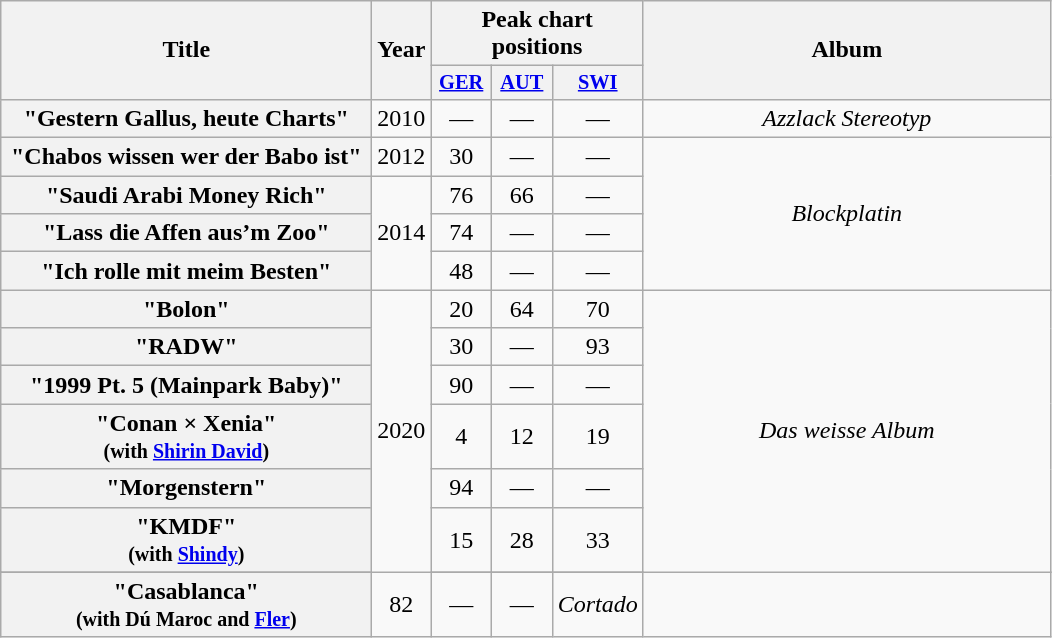<table class="wikitable plainrowheaders" style="text-align:center;">
<tr>
<th scope="col" rowspan="2" style="width:15em;">Title</th>
<th scope="col" rowspan="2" style="width:1em;">Year</th>
<th scope="col" colspan="3">Peak chart positions</th>
<th scope="col" rowspan="2" style="width:16.5em;">Album</th>
</tr>
<tr>
<th style="width:2.5em; font-size:85%"><a href='#'>GER</a><br></th>
<th style="width:2.5em; font-size:85%"><a href='#'>AUT</a><br></th>
<th style="width:2.5em; font-size:85%"><a href='#'>SWI</a><br></th>
</tr>
<tr>
<th scope="row">"Gestern Gallus, heute Charts"</th>
<td>2010</td>
<td>—</td>
<td>—</td>
<td>—</td>
<td><em>Azzlack Stereotyp</em></td>
</tr>
<tr>
<th scope="row">"Chabos wissen wer der Babo ist"</th>
<td>2012</td>
<td>30</td>
<td>—</td>
<td>—</td>
<td rowspan="4"><em>Blockplatin</em></td>
</tr>
<tr>
<th scope="row">"Saudi Arabi Money Rich"</th>
<td rowspan="3">2014</td>
<td>76</td>
<td>66</td>
<td>—</td>
</tr>
<tr>
<th scope="row">"Lass die Affen aus’m Zoo"</th>
<td>74</td>
<td>—</td>
<td>—</td>
</tr>
<tr>
<th scope="row">"Ich rolle mit meim Besten"</th>
<td>48</td>
<td>—</td>
<td>—</td>
</tr>
<tr>
<th scope="row">"Bolon"</th>
<td rowspan="7">2020</td>
<td>20</td>
<td>64</td>
<td>70</td>
<td rowspan="6"><em>Das weisse Album</em></td>
</tr>
<tr>
<th scope="row">"RADW"</th>
<td>30</td>
<td>—</td>
<td>93</td>
</tr>
<tr>
<th scope="row">"1999 Pt. 5 (Mainpark Baby)"</th>
<td>90</td>
<td>—</td>
<td>—</td>
</tr>
<tr>
<th scope="row">"Conan × Xenia"<br><small>(with <a href='#'>Shirin David</a>)</small></th>
<td>4</td>
<td>12</td>
<td>19</td>
</tr>
<tr>
<th scope="row">"Morgenstern"</th>
<td>94</td>
<td>—</td>
<td>—</td>
</tr>
<tr>
<th scope="row">"KMDF"<br><small>(with <a href='#'>Shindy</a>)</small></th>
<td>15</td>
<td>28</td>
<td>33</td>
</tr>
<tr>
</tr>
<tr>
<th scope="row">"Casablanca"<br><small>(with Dú Maroc and <a href='#'>Fler</a>)</small></th>
<td>82</td>
<td>—</td>
<td>—</td>
<td><em>Cortado</em></td>
</tr>
</table>
